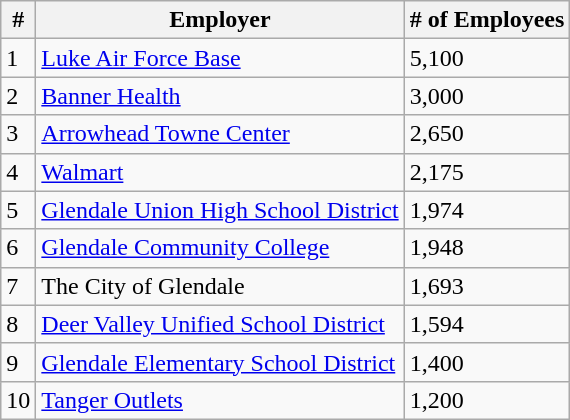<table class="wikitable">
<tr>
<th>#</th>
<th>Employer</th>
<th># of Employees</th>
</tr>
<tr>
<td>1</td>
<td><a href='#'>Luke Air Force Base</a></td>
<td>5,100</td>
</tr>
<tr>
<td>2</td>
<td><a href='#'>Banner Health</a></td>
<td>3,000</td>
</tr>
<tr>
<td>3</td>
<td><a href='#'>Arrowhead Towne Center</a></td>
<td>2,650</td>
</tr>
<tr>
<td>4</td>
<td><a href='#'>Walmart</a></td>
<td>2,175</td>
</tr>
<tr>
<td>5</td>
<td><a href='#'>Glendale Union High School District</a></td>
<td>1,974</td>
</tr>
<tr>
<td>6</td>
<td><a href='#'>Glendale Community College</a></td>
<td>1,948</td>
</tr>
<tr>
<td>7</td>
<td>The City of Glendale</td>
<td>1,693</td>
</tr>
<tr>
<td>8</td>
<td><a href='#'>Deer Valley Unified School District</a></td>
<td>1,594</td>
</tr>
<tr>
<td>9</td>
<td><a href='#'>Glendale Elementary School District</a></td>
<td>1,400</td>
</tr>
<tr>
<td>10</td>
<td><a href='#'>Tanger Outlets</a></td>
<td>1,200</td>
</tr>
</table>
